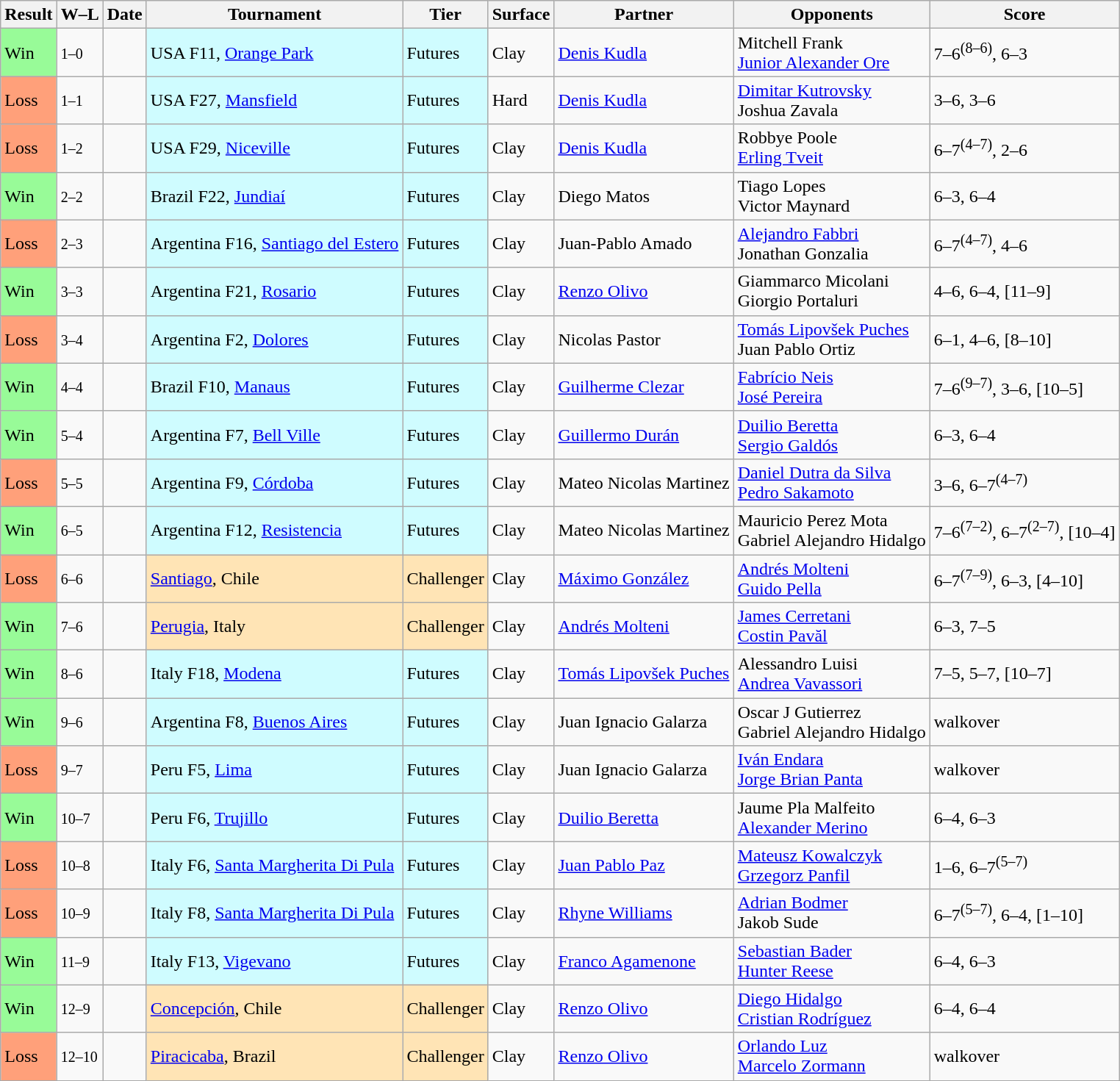<table class="sortable wikitable">
<tr>
<th>Result</th>
<th class="unsortable">W–L</th>
<th>Date</th>
<th>Tournament</th>
<th>Tier</th>
<th>Surface</th>
<th>Partner</th>
<th>Opponents</th>
<th class="unsortable">Score</th>
</tr>
<tr>
<td bgcolor=98FB98>Win</td>
<td><small>1–0</small></td>
<td></td>
<td style="background:#cffcff;">USA F11, <a href='#'>Orange Park</a></td>
<td style="background:#cffcff;">Futures</td>
<td>Clay</td>
<td> <a href='#'>Denis Kudla</a></td>
<td> Mitchell Frank <br>  <a href='#'>Junior Alexander Ore</a></td>
<td>7–6<sup>(8–6)</sup>, 6–3</td>
</tr>
<tr>
<td bgcolor=FFA07A>Loss</td>
<td><small>1–1</small></td>
<td></td>
<td style="background:#cffcff;">USA F27, <a href='#'>Mansfield</a></td>
<td style="background:#cffcff;">Futures</td>
<td>Hard</td>
<td> <a href='#'>Denis Kudla</a></td>
<td> <a href='#'>Dimitar Kutrovsky</a> <br>  Joshua Zavala</td>
<td>3–6, 3–6</td>
</tr>
<tr>
<td bgcolor=FFA07A>Loss</td>
<td><small>1–2</small></td>
<td></td>
<td style="background:#cffcff;">USA F29, <a href='#'>Niceville</a></td>
<td style="background:#cffcff;">Futures</td>
<td>Clay</td>
<td> <a href='#'>Denis Kudla</a></td>
<td> Robbye Poole <br>  <a href='#'>Erling Tveit</a></td>
<td>6–7<sup>(4–7)</sup>, 2–6</td>
</tr>
<tr>
<td bgcolor=98FB98>Win</td>
<td><small>2–2</small></td>
<td></td>
<td style="background:#cffcff;">Brazil F22, <a href='#'>Jundiaí</a></td>
<td style="background:#cffcff;">Futures</td>
<td>Clay</td>
<td> Diego Matos</td>
<td> Tiago Lopes <br>  Victor Maynard</td>
<td>6–3, 6–4</td>
</tr>
<tr>
<td bgcolor=FFA07A>Loss</td>
<td><small>2–3</small></td>
<td></td>
<td style="background:#cffcff;">Argentina F16, <a href='#'>Santiago del Estero</a></td>
<td style="background:#cffcff;">Futures</td>
<td>Clay</td>
<td> Juan-Pablo Amado</td>
<td> <a href='#'>Alejandro Fabbri</a> <br>  Jonathan Gonzalia</td>
<td>6–7<sup>(4–7)</sup>, 4–6</td>
</tr>
<tr>
<td bgcolor=98FB98>Win</td>
<td><small>3–3</small></td>
<td></td>
<td style="background:#cffcff;">Argentina F21, <a href='#'>Rosario</a></td>
<td style="background:#cffcff;">Futures</td>
<td>Clay</td>
<td> <a href='#'>Renzo Olivo</a></td>
<td> Giammarco Micolani <br>  Giorgio Portaluri</td>
<td>4–6, 6–4, [11–9]</td>
</tr>
<tr>
<td bgcolor=FFA07A>Loss</td>
<td><small>3–4</small></td>
<td></td>
<td style="background:#cffcff;">Argentina F2, <a href='#'>Dolores</a></td>
<td style="background:#cffcff;">Futures</td>
<td>Clay</td>
<td> Nicolas Pastor</td>
<td> <a href='#'>Tomás Lipovšek Puches</a> <br>  Juan Pablo Ortiz</td>
<td>6–1, 4–6, [8–10]</td>
</tr>
<tr>
<td bgcolor=98FB98>Win</td>
<td><small>4–4</small></td>
<td></td>
<td style="background:#cffcff;">Brazil F10, <a href='#'>Manaus</a></td>
<td style="background:#cffcff;">Futures</td>
<td>Clay</td>
<td> <a href='#'>Guilherme Clezar</a></td>
<td> <a href='#'>Fabrício Neis</a> <br>  <a href='#'>José Pereira</a></td>
<td>7–6<sup>(9–7)</sup>, 3–6, [10–5]</td>
</tr>
<tr>
<td bgcolor=98FB98>Win</td>
<td><small>5–4</small></td>
<td></td>
<td style="background:#cffcff;">Argentina F7, <a href='#'>Bell Ville</a></td>
<td style="background:#cffcff;">Futures</td>
<td>Clay</td>
<td> <a href='#'>Guillermo Durán</a></td>
<td> <a href='#'>Duilio Beretta</a> <br>  <a href='#'>Sergio Galdós</a></td>
<td>6–3, 6–4</td>
</tr>
<tr>
<td bgcolor=FFA07A>Loss</td>
<td><small>5–5</small></td>
<td></td>
<td style="background:#cffcff;">Argentina F9, <a href='#'>Córdoba</a></td>
<td style="background:#cffcff;">Futures</td>
<td>Clay</td>
<td> Mateo Nicolas Martinez</td>
<td> <a href='#'>Daniel Dutra da Silva</a> <br>  <a href='#'>Pedro Sakamoto</a></td>
<td>3–6, 6–7<sup>(4–7)</sup></td>
</tr>
<tr>
<td bgcolor=98FB98>Win</td>
<td><small>6–5</small></td>
<td></td>
<td style="background:#cffcff;">Argentina F12, <a href='#'>Resistencia</a></td>
<td style="background:#cffcff;">Futures</td>
<td>Clay</td>
<td> Mateo Nicolas Martinez</td>
<td> Mauricio Perez Mota <br>  Gabriel Alejandro Hidalgo</td>
<td>7–6<sup>(7–2)</sup>, 6–7<sup>(2–7)</sup>, [10–4]</td>
</tr>
<tr>
<td bgcolor=FFA07A>Loss</td>
<td><small>6–6</small></td>
<td></td>
<td style="background:moccasin;"><a href='#'>Santiago</a>, Chile</td>
<td style="background:moccasin;">Challenger</td>
<td>Clay</td>
<td> <a href='#'>Máximo González</a></td>
<td> <a href='#'>Andrés Molteni</a> <br>  <a href='#'>Guido Pella</a></td>
<td>6–7<sup>(7–9)</sup>, 6–3, [4–10]</td>
</tr>
<tr>
<td bgcolor=98FB98>Win</td>
<td><small>7–6</small></td>
<td></td>
<td style="background:moccasin;"><a href='#'>Perugia</a>, Italy</td>
<td style="background:moccasin;">Challenger</td>
<td>Clay</td>
<td> <a href='#'>Andrés Molteni</a></td>
<td> <a href='#'>James Cerretani</a> <br>  <a href='#'>Costin Pavăl</a></td>
<td>6–3, 7–5</td>
</tr>
<tr>
<td bgcolor=98FB98>Win</td>
<td><small>8–6</small></td>
<td></td>
<td style="background:#cffcff;">Italy F18, <a href='#'>Modena</a></td>
<td style="background:#cffcff;">Futures</td>
<td>Clay</td>
<td> <a href='#'>Tomás Lipovšek Puches</a></td>
<td> Alessandro Luisi <br>  <a href='#'>Andrea Vavassori</a></td>
<td>7–5, 5–7, [10–7]</td>
</tr>
<tr>
<td bgcolor=98FB98>Win</td>
<td><small>9–6</small></td>
<td></td>
<td style="background:#cffcff;">Argentina F8, <a href='#'>Buenos Aires</a></td>
<td style="background:#cffcff;">Futures</td>
<td>Clay</td>
<td> Juan Ignacio Galarza</td>
<td> Oscar J Gutierrez <br>  Gabriel Alejandro Hidalgo</td>
<td>walkover</td>
</tr>
<tr>
<td bgcolor=FFA07A>Loss</td>
<td><small>9–7</small></td>
<td></td>
<td style="background:#cffcff;">Peru F5, <a href='#'>Lima</a></td>
<td style="background:#cffcff;">Futures</td>
<td>Clay</td>
<td> Juan Ignacio Galarza</td>
<td> <a href='#'>Iván Endara</a> <br>  <a href='#'>Jorge Brian Panta</a></td>
<td>walkover</td>
</tr>
<tr>
<td bgcolor=98FB98>Win</td>
<td><small>10–7</small></td>
<td></td>
<td style="background:#cffcff;">Peru F6, <a href='#'>Trujillo</a></td>
<td style="background:#cffcff;">Futures</td>
<td>Clay</td>
<td> <a href='#'>Duilio Beretta</a></td>
<td> Jaume Pla Malfeito <br>  <a href='#'>Alexander Merino</a></td>
<td>6–4, 6–3</td>
</tr>
<tr>
<td bgcolor=FFA07A>Loss</td>
<td><small>10–8</small></td>
<td></td>
<td style="background:#cffcff;">Italy F6, <a href='#'>Santa Margherita Di Pula</a></td>
<td style="background:#cffcff;">Futures</td>
<td>Clay</td>
<td> <a href='#'>Juan Pablo Paz</a></td>
<td> <a href='#'>Mateusz Kowalczyk</a> <br>  <a href='#'>Grzegorz Panfil</a></td>
<td>1–6, 6–7<sup>(5–7)</sup></td>
</tr>
<tr>
<td bgcolor=FFA07A>Loss</td>
<td><small>10–9</small></td>
<td></td>
<td style="background:#cffcff;">Italy F8, <a href='#'>Santa Margherita Di Pula</a></td>
<td style="background:#cffcff;">Futures</td>
<td>Clay</td>
<td> <a href='#'>Rhyne Williams</a></td>
<td> <a href='#'>Adrian Bodmer</a> <br>  Jakob Sude</td>
<td>6–7<sup>(5–7)</sup>, 6–4, [1–10]</td>
</tr>
<tr>
<td bgcolor=98FB98>Win</td>
<td><small>11–9</small></td>
<td></td>
<td style="background:#cffcff;">Italy F13, <a href='#'>Vigevano</a></td>
<td style="background:#cffcff;">Futures</td>
<td>Clay</td>
<td> <a href='#'>Franco Agamenone</a></td>
<td> <a href='#'>Sebastian Bader</a> <br>  <a href='#'>Hunter Reese</a></td>
<td>6–4, 6–3</td>
</tr>
<tr>
<td bgcolor=98FB98>Win</td>
<td><small>12–9</small></td>
<td></td>
<td style="background:moccasin;"><a href='#'>Concepción</a>, Chile</td>
<td style="background:moccasin;">Challenger</td>
<td>Clay</td>
<td> <a href='#'>Renzo Olivo</a></td>
<td> <a href='#'>Diego Hidalgo</a><br> <a href='#'>Cristian Rodríguez</a></td>
<td>6–4, 6–4</td>
</tr>
<tr>
<td bgcolor=FFA07A>Loss</td>
<td><small>12–10</small></td>
<td></td>
<td style="background:moccasin;"><a href='#'>Piracicaba</a>, Brazil</td>
<td style="background:moccasin;">Challenger</td>
<td>Clay</td>
<td> <a href='#'>Renzo Olivo</a></td>
<td> <a href='#'>Orlando Luz</a><br> <a href='#'>Marcelo Zormann</a></td>
<td>walkover</td>
</tr>
</table>
